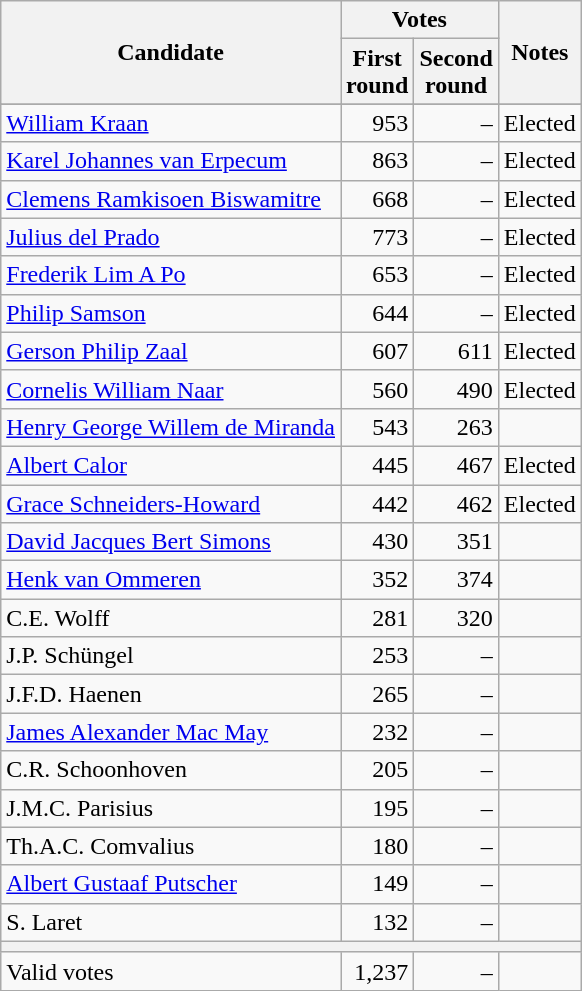<table class=wikitable style=text-align:right>
<tr>
<th rowspan=2>Candidate</th>
<th colspan=2>Votes</th>
<th rowspan=2>Notes</th>
</tr>
<tr>
<th>First<br>round</th>
<th>Second<br>round</th>
</tr>
<tr>
</tr>
<tr>
<td align=left><a href='#'>William Kraan</a></td>
<td>953</td>
<td>–</td>
<td>Elected</td>
</tr>
<tr>
<td align=left><a href='#'>Karel Johannes van Erpecum</a></td>
<td>863</td>
<td>–</td>
<td>Elected</td>
</tr>
<tr>
<td align=left><a href='#'>Clemens Ramkisoen Biswamitre</a></td>
<td>668</td>
<td>–</td>
<td>Elected</td>
</tr>
<tr>
<td align=left><a href='#'>Julius del Prado</a></td>
<td>773</td>
<td>–</td>
<td>Elected</td>
</tr>
<tr>
<td align=left><a href='#'>Frederik Lim A Po</a></td>
<td>653</td>
<td>–</td>
<td>Elected</td>
</tr>
<tr>
<td align=left><a href='#'>Philip Samson</a></td>
<td>644</td>
<td>–</td>
<td>Elected</td>
</tr>
<tr>
<td align=left><a href='#'>Gerson Philip Zaal</a></td>
<td>607</td>
<td>611</td>
<td>Elected</td>
</tr>
<tr>
<td align=left><a href='#'>Cornelis William Naar</a></td>
<td>560</td>
<td>490</td>
<td>Elected</td>
</tr>
<tr>
<td align=left><a href='#'>Henry George Willem de Miranda</a></td>
<td>543</td>
<td>263</td>
<td></td>
</tr>
<tr>
<td align=left><a href='#'>Albert Calor</a></td>
<td>445</td>
<td>467</td>
<td>Elected</td>
</tr>
<tr>
<td align=left><a href='#'>Grace Schneiders-Howard</a></td>
<td>442</td>
<td>462</td>
<td>Elected</td>
</tr>
<tr>
<td align=left><a href='#'>David Jacques Bert Simons</a></td>
<td>430</td>
<td>351</td>
<td></td>
</tr>
<tr>
<td align=left><a href='#'>Henk van Ommeren</a></td>
<td>352</td>
<td>374</td>
<td></td>
</tr>
<tr>
<td align=left>C.E. Wolff</td>
<td>281</td>
<td>320</td>
<td></td>
</tr>
<tr>
<td align=left>J.P. Schüngel</td>
<td>253</td>
<td>–</td>
<td></td>
</tr>
<tr>
<td align=left>J.F.D. Haenen</td>
<td>265</td>
<td>–</td>
<td></td>
</tr>
<tr>
<td align=left><a href='#'>James Alexander Mac May</a></td>
<td>232</td>
<td>–</td>
<td></td>
</tr>
<tr>
<td align=left>C.R. Schoonhoven</td>
<td>205</td>
<td>–</td>
<td></td>
</tr>
<tr>
<td align=left>J.M.C. Parisius</td>
<td>195</td>
<td>–</td>
<td></td>
</tr>
<tr>
<td align=left>Th.A.C. Comvalius</td>
<td>180</td>
<td>–</td>
<td></td>
</tr>
<tr>
<td align=left><a href='#'>Albert Gustaaf Putscher</a></td>
<td>149</td>
<td>–</td>
<td></td>
</tr>
<tr>
<td align=left>S. Laret</td>
<td>132</td>
<td>–</td>
<td></td>
</tr>
<tr>
<th colspan=4></th>
</tr>
<tr>
<td align=left>Valid votes</td>
<td>1,237</td>
<td>–</td>
<td></td>
</tr>
</table>
